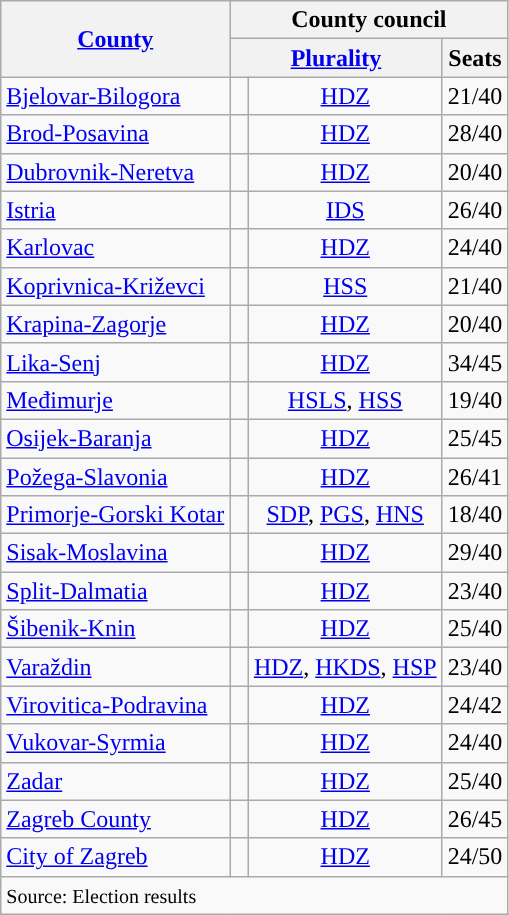<table class="wikitable">
<tr>
<th rowspan="2"><a href='#'>County</a></th>
<th colspan="3">County council</th>
</tr>
<tr>
<th colspan="2"><a href='#'>Plurality</a></th>
<th>Seats</th>
</tr>
<tr>
<td><a href='#'>Bjelovar-Bilogora</a></td>
<td width="5px" style="background-color:"></td>
<td style="text-align:center;"><a href='#'>HDZ</a></td>
<td style="text-align:center;">21/40</td>
</tr>
<tr>
<td><a href='#'>Brod-Posavina</a></td>
<td width="5px" style="background-color:"></td>
<td style="text-align:center;"><a href='#'>HDZ</a></td>
<td style="text-align:center;">28/40</td>
</tr>
<tr>
<td><a href='#'>Dubrovnik-Neretva</a></td>
<td width="5px" style="background-color:"></td>
<td style="text-align:center;"><a href='#'>HDZ</a></td>
<td style="text-align:center;">20/40</td>
</tr>
<tr>
<td><a href='#'>Istria</a></td>
<td width="5px" style="background-color:"></td>
<td style="text-align:center;"><a href='#'>IDS</a></td>
<td style="text-align:center;">26/40</td>
</tr>
<tr>
<td><a href='#'>Karlovac</a></td>
<td width="5px" style="background-color:"></td>
<td style="text-align:center;"><a href='#'>HDZ</a></td>
<td style="text-align:center;">24/40</td>
</tr>
<tr>
<td><a href='#'>Koprivnica-Križevci</a></td>
<td width="5px" style="background-color:"></td>
<td style="text-align:center;"><a href='#'>HSS</a></td>
<td style="text-align:center;">21/40</td>
</tr>
<tr>
<td><a href='#'>Krapina-Zagorje</a></td>
<td width="5px" style="background-color:"></td>
<td style="text-align:center;"><a href='#'>HDZ</a></td>
<td style="text-align:center;">20/40</td>
</tr>
<tr>
<td><a href='#'>Lika-Senj</a></td>
<td width="5px" style="background-color:"></td>
<td style="text-align:center;"><a href='#'>HDZ</a></td>
<td style="text-align:center;">34/45</td>
</tr>
<tr>
<td><a href='#'>Međimurje</a></td>
<td width="5px" style="background-color:"></td>
<td style="text-align:center;"><a href='#'>HSLS</a>, <a href='#'>HSS</a></td>
<td style="text-align:center;">19/40</td>
</tr>
<tr>
<td><a href='#'>Osijek-Baranja</a></td>
<td width="5px" style="background-color:"></td>
<td style="text-align:center;"><a href='#'>HDZ</a></td>
<td style="text-align:center;">25/45</td>
</tr>
<tr>
<td><a href='#'>Požega-Slavonia</a></td>
<td width="5px" style="background-color:"></td>
<td style="text-align:center;"><a href='#'>HDZ</a></td>
<td style="text-align:center;">26/41</td>
</tr>
<tr>
<td><a href='#'>Primorje-Gorski Kotar</a></td>
<td width="5px" style="background-color:"></td>
<td style="text-align:center;"><a href='#'>SDP</a>, <a href='#'>PGS</a>, <a href='#'>HNS</a></td>
<td style="text-align:center;">18/40</td>
</tr>
<tr>
<td><a href='#'>Sisak-Moslavina</a></td>
<td width="5px" style="background-color:"></td>
<td style="text-align:center;"><a href='#'>HDZ</a></td>
<td style="text-align:center;">29/40</td>
</tr>
<tr>
<td><a href='#'>Split-Dalmatia</a></td>
<td width="5px" style="background-color:"></td>
<td style="text-align:center;"><a href='#'>HDZ</a></td>
<td style="text-align:center;">23/40</td>
</tr>
<tr>
<td><a href='#'>Šibenik-Knin</a></td>
<td width="5px" style="background-color:"></td>
<td style="text-align:center;"><a href='#'>HDZ</a></td>
<td style="text-align:center;">25/40</td>
</tr>
<tr>
<td><a href='#'>Varaždin</a></td>
<td width="5px" style="background-color:"></td>
<td style="text-align:center;"><a href='#'>HDZ</a>, <a href='#'>HKDS</a>, <a href='#'>HSP</a></td>
<td style="text-align:center;">23/40</td>
</tr>
<tr>
<td><a href='#'>Virovitica-Podravina</a></td>
<td width="5px" style="background-color:"></td>
<td style="text-align:center;"><a href='#'>HDZ</a></td>
<td style="text-align:center;">24/42</td>
</tr>
<tr>
<td><a href='#'>Vukovar-Syrmia</a></td>
<td width="5px" style="background-color:"></td>
<td style="text-align:center;"><a href='#'>HDZ</a></td>
<td style="text-align:center;">24/40</td>
</tr>
<tr>
<td><a href='#'>Zadar</a></td>
<td width="5px" style="background-color:"></td>
<td style="text-align:center;"><a href='#'>HDZ</a></td>
<td style="text-align:center;">25/40</td>
</tr>
<tr>
<td><a href='#'>Zagreb County</a></td>
<td width="5px" style="background-color:"></td>
<td style="text-align:center;"><a href='#'>HDZ</a></td>
<td style="text-align:center;">26/45</td>
</tr>
<tr>
<td><a href='#'>City of Zagreb</a></td>
<td width="5px" style="background-color:"></td>
<td style="text-align:center;"><a href='#'>HDZ</a></td>
<td style="text-align:center;">24/50</td>
</tr>
<tr>
<td colspan="4"><small>Source: Election results</small></td>
</tr>
</table>
